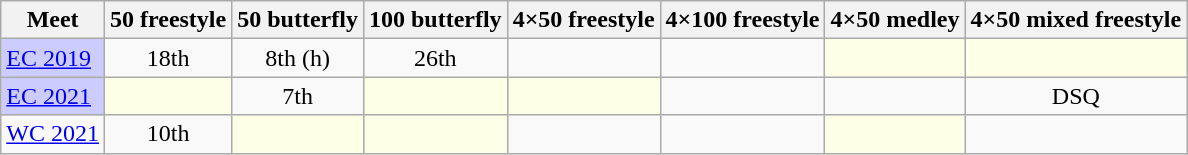<table class="sortable wikitable">
<tr>
<th>Meet</th>
<th class="unsortable">50 freestyle</th>
<th class="unsortable">50 butterfly</th>
<th class="unsortable">100 butterfly</th>
<th class="unsortable">4×50 freestyle</th>
<th class="unsortable">4×100 freestyle</th>
<th class="unsortable">4×50 medley</th>
<th class="unsortable">4×50 mixed freestyle</th>
</tr>
<tr>
<td style="background:#ccccff"><a href='#'>EC 2019</a></td>
<td align="center">18th</td>
<td align="center">8th (h)</td>
<td align="center">26th</td>
<td align="center"></td>
<td></td>
<td style="background:#fdffe7"></td>
<td style="background:#fdffe7"></td>
</tr>
<tr>
<td style="background:#ccccff"><a href='#'>EC 2021</a></td>
<td style="background:#fdffe7"></td>
<td align="center">7th</td>
<td style="background:#fdffe7"></td>
<td style="background:#fdffe7"></td>
<td></td>
<td align="center"></td>
<td align="center">DSQ</td>
</tr>
<tr>
<td><a href='#'>WC 2021</a></td>
<td align="center">10th</td>
<td style="background:#fdffe7"></td>
<td style="background:#fdffe7"></td>
<td align="center"></td>
<td align="center"></td>
<td style="background:#fdffe7"></td>
<td align="center"></td>
</tr>
</table>
